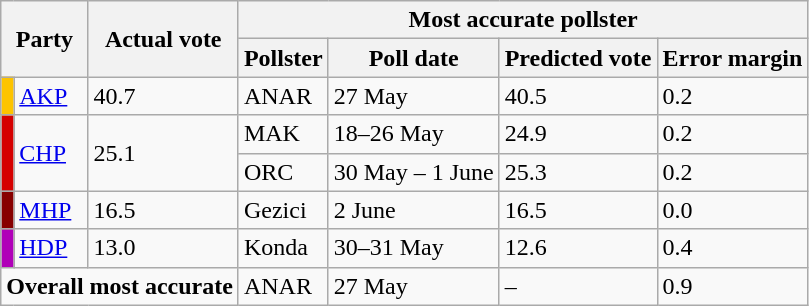<table class="wikitable sortable">
<tr>
<th rowspan="2" colspan="2">Party</th>
<th rowspan="2">Actual vote<br></th>
<th colspan="4">Most accurate pollster</th>
</tr>
<tr>
<th>Pollster</th>
<th>Poll date</th>
<th>Predicted vote</th>
<th>Error margin</th>
</tr>
<tr>
<td style="background: #fdc400"></td>
<td><a href='#'>AKP</a></td>
<td>40.7</td>
<td>ANAR</td>
<td>27 May</td>
<td>40.5</td>
<td> 0.2</td>
</tr>
<tr>
<td rowspan=2 style="background: #d50000"></td>
<td rowspan="2"><a href='#'>CHP</a></td>
<td rowspan="2">25.1</td>
<td>MAK</td>
<td>18–26 May</td>
<td>24.9</td>
<td> 0.2</td>
</tr>
<tr>
<td>ORC</td>
<td>30 May – 1 June</td>
<td>25.3</td>
<td> 0.2</td>
</tr>
<tr>
<td style="background: #870000"></td>
<td><a href='#'>MHP</a></td>
<td>16.5</td>
<td>Gezici</td>
<td>2 June</td>
<td>16.5</td>
<td> 0.0</td>
</tr>
<tr>
<td style="background: #b000b8"></td>
<td><a href='#'>HDP</a></td>
<td>13.0</td>
<td>Konda</td>
<td>30–31 May</td>
<td>12.6</td>
<td> 0.4</td>
</tr>
<tr>
<td colspan="3"><strong>Overall most accurate</strong></td>
<td>ANAR</td>
<td>27 May</td>
<td>–</td>
<td> 0.9</td>
</tr>
</table>
